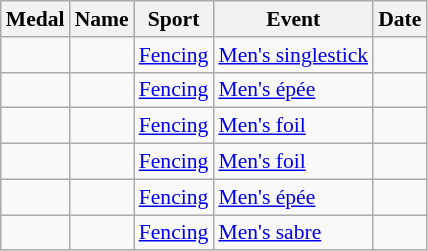<table class="wikitable sortable" style="font-size:90%">
<tr>
<th>Medal</th>
<th>Name</th>
<th>Sport</th>
<th>Event</th>
<th>Date</th>
</tr>
<tr>
<td></td>
<td></td>
<td><a href='#'>Fencing</a></td>
<td><a href='#'>Men's singlestick</a></td>
<td></td>
</tr>
<tr>
<td></td>
<td></td>
<td><a href='#'>Fencing</a></td>
<td><a href='#'>Men's épée</a></td>
<td></td>
</tr>
<tr>
<td></td>
<td></td>
<td><a href='#'>Fencing</a></td>
<td><a href='#'>Men's foil</a></td>
<td></td>
</tr>
<tr>
<td></td>
<td></td>
<td><a href='#'>Fencing</a></td>
<td><a href='#'>Men's foil</a></td>
<td></td>
</tr>
<tr>
<td></td>
<td></td>
<td><a href='#'>Fencing</a></td>
<td><a href='#'>Men's épée</a></td>
<td></td>
</tr>
<tr>
<td></td>
<td></td>
<td><a href='#'>Fencing</a></td>
<td><a href='#'>Men's sabre</a></td>
<td></td>
</tr>
</table>
